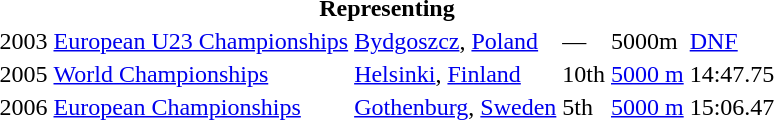<table>
<tr>
<th colspan="6">Representing </th>
</tr>
<tr>
<td>2003</td>
<td><a href='#'>European U23 Championships</a></td>
<td><a href='#'>Bydgoszcz</a>, <a href='#'>Poland</a></td>
<td>—</td>
<td>5000m</td>
<td><a href='#'>DNF</a></td>
</tr>
<tr>
<td>2005</td>
<td><a href='#'>World Championships</a></td>
<td><a href='#'>Helsinki</a>, <a href='#'>Finland</a></td>
<td>10th</td>
<td><a href='#'>5000 m</a></td>
<td>14:47.75</td>
</tr>
<tr>
<td>2006</td>
<td><a href='#'>European Championships</a></td>
<td><a href='#'>Gothenburg</a>, <a href='#'>Sweden</a></td>
<td>5th</td>
<td><a href='#'>5000 m</a></td>
<td>15:06.47</td>
</tr>
</table>
